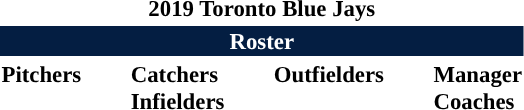<table class="toccolours" style="font-size: 95%;">
<tr http://upload.wikimedia.org/wikipedia/en/c/c8/Button_redirect.png>
<th colspan="10">2019 Toronto Blue Jays</th>
</tr>
<tr>
<td colspan="10" style="background:#041E42; color:white; text-align:center;"><strong>Roster</strong></td>
</tr>
<tr>
<td valign="top"><strong>Pitchers</strong><br>



































</td>
<td style="width:25px;"></td>
<td valign="top"><strong>Catchers</strong><br>



<strong>Infielders</strong>










</td>
<td style="width:25px;"></td>
<td valign="top"><strong>Outfielders</strong><br>







</td>
<td style="width:25px;"></td>
<td valign="top"><strong>Manager</strong><br>
<strong>Coaches</strong>
 
 
 
 
 
 
 
 
 
 </td>
</tr>
</table>
